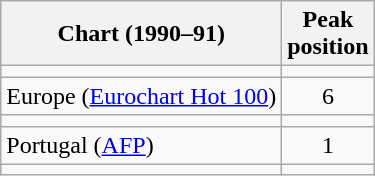<table class="wikitable sortable">
<tr>
<th scope=row>Chart (1990–91)</th>
<th scope=row>Peak<br>position</th>
</tr>
<tr>
<td></td>
</tr>
<tr>
<td>Europe (<a href='#'>Eurochart Hot 100</a>)</td>
<td align="center">6</td>
</tr>
<tr>
<td></td>
</tr>
<tr>
<td>Portugal (<a href='#'>AFP</a>)</td>
<td align="center">1</td>
</tr>
<tr>
<td></td>
</tr>
</table>
